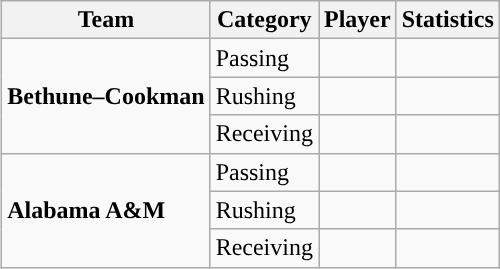<table class="wikitable" style="float: right;">
<tr>
<th>Team</th>
<th>Category</th>
<th>Player</th>
<th>Statistics</th>
</tr>
<tr>
<td rowspan=3><strong>Bethune–Cookman</strong></td>
<td>Passing</td>
<td></td>
<td></td>
</tr>
<tr>
<td>Rushing</td>
<td></td>
<td></td>
</tr>
<tr>
<td>Receiving</td>
<td></td>
<td></td>
</tr>
<tr>
<td rowspan=3><strong>Alabama A&M</strong></td>
<td>Passing</td>
<td></td>
<td></td>
</tr>
<tr>
<td>Rushing</td>
<td></td>
<td></td>
</tr>
<tr>
<td>Receiving</td>
<td></td>
<td></td>
</tr>
</table>
